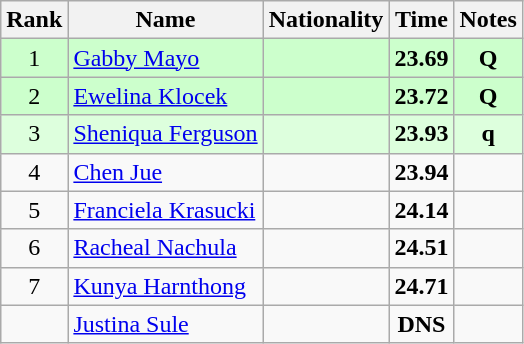<table class="wikitable sortable" style="text-align:center">
<tr>
<th>Rank</th>
<th>Name</th>
<th>Nationality</th>
<th>Time</th>
<th>Notes</th>
</tr>
<tr bgcolor=ccffcc>
<td>1</td>
<td align=left><a href='#'>Gabby Mayo</a></td>
<td align=left></td>
<td><strong>23.69</strong></td>
<td><strong>Q</strong></td>
</tr>
<tr bgcolor=ccffcc>
<td>2</td>
<td align=left><a href='#'>Ewelina Klocek</a></td>
<td align=left></td>
<td><strong>23.72</strong></td>
<td><strong>Q</strong></td>
</tr>
<tr bgcolor=ddffdd>
<td>3</td>
<td align=left><a href='#'>Sheniqua Ferguson</a></td>
<td align=left></td>
<td><strong>23.93</strong></td>
<td><strong>q</strong></td>
</tr>
<tr>
<td>4</td>
<td align=left><a href='#'>Chen Jue</a></td>
<td align=left></td>
<td><strong>23.94</strong></td>
<td></td>
</tr>
<tr>
<td>5</td>
<td align=left><a href='#'>Franciela Krasucki</a></td>
<td align=left></td>
<td><strong>24.14</strong></td>
<td></td>
</tr>
<tr>
<td>6</td>
<td align=left><a href='#'>Racheal Nachula</a></td>
<td align=left></td>
<td><strong>24.51</strong></td>
<td></td>
</tr>
<tr>
<td>7</td>
<td align=left><a href='#'>Kunya Harnthong</a></td>
<td align=left></td>
<td><strong>24.71</strong></td>
<td></td>
</tr>
<tr>
<td></td>
<td align=left><a href='#'>Justina Sule</a></td>
<td align=left></td>
<td><strong>DNS</strong></td>
<td></td>
</tr>
</table>
